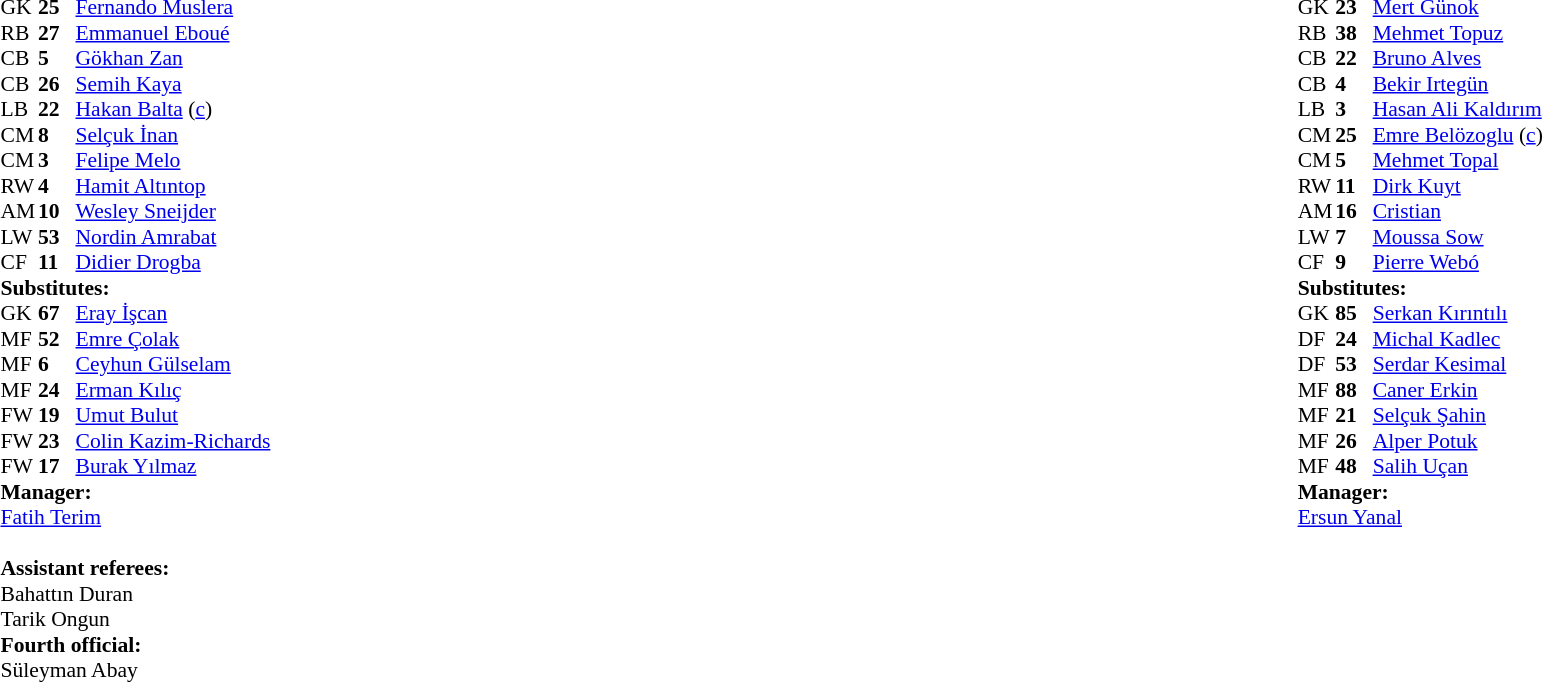<table width="100%">
<tr>
<td valign="top" width="50%"><br><table style="font-size: 90%" cellspacing="0" cellpadding="0">
<tr>
<td colspan="4"></td>
</tr>
<tr>
<th width=25></th>
<th width=25></th>
</tr>
<tr>
<td>GK</td>
<td><strong>25</strong></td>
<td> <a href='#'>Fernando Muslera</a></td>
<td></td>
</tr>
<tr>
<td>RB</td>
<td><strong>27</strong></td>
<td> <a href='#'>Emmanuel Eboué</a></td>
</tr>
<tr>
<td>CB</td>
<td><strong>5</strong></td>
<td> <a href='#'>Gökhan Zan</a></td>
<td></td>
</tr>
<tr>
<td>CB</td>
<td><strong>26</strong></td>
<td> <a href='#'>Semih Kaya</a></td>
</tr>
<tr>
<td>LB</td>
<td><strong>22</strong></td>
<td> <a href='#'>Hakan Balta</a> (<a href='#'>c</a>)</td>
<td></td>
</tr>
<tr>
<td>CM</td>
<td><strong>8</strong></td>
<td> <a href='#'>Selçuk İnan</a></td>
</tr>
<tr>
<td>CM</td>
<td><strong>3</strong></td>
<td> <a href='#'>Felipe Melo</a></td>
<td></td>
</tr>
<tr>
<td>RW</td>
<td><strong>4</strong></td>
<td> <a href='#'>Hamit Altıntop</a></td>
<td></td>
<td></td>
</tr>
<tr>
<td>AM</td>
<td><strong>10</strong></td>
<td> <a href='#'>Wesley Sneijder</a></td>
<td></td>
<td></td>
</tr>
<tr>
<td>LW</td>
<td><strong>53</strong></td>
<td> <a href='#'>Nordin Amrabat</a></td>
<td></td>
<td></td>
</tr>
<tr>
<td>CF</td>
<td><strong>11</strong></td>
<td> <a href='#'>Didier Drogba</a></td>
<td></td>
</tr>
<tr>
<td colspan=3><strong>Substitutes:</strong></td>
</tr>
<tr>
<td>GK</td>
<td><strong>67</strong></td>
<td> <a href='#'>Eray İşcan</a></td>
</tr>
<tr>
<td>MF</td>
<td><strong>52</strong></td>
<td> <a href='#'>Emre Çolak</a></td>
<td></td>
<td></td>
</tr>
<tr>
<td>MF</td>
<td><strong>6</strong></td>
<td> <a href='#'>Ceyhun Gülselam</a></td>
</tr>
<tr>
<td>MF</td>
<td><strong>24</strong></td>
<td> <a href='#'>Erman Kılıç</a></td>
<td></td>
<td></td>
</tr>
<tr>
<td>FW</td>
<td><strong>19</strong></td>
<td> <a href='#'>Umut Bulut</a></td>
<td></td>
<td></td>
</tr>
<tr>
<td>FW</td>
<td><strong>23</strong></td>
<td> <a href='#'>Colin Kazim-Richards</a></td>
</tr>
<tr>
<td>FW</td>
<td><strong>17</strong></td>
<td> <a href='#'>Burak Yılmaz</a></td>
</tr>
<tr>
<td colspan=3><strong>Manager:</strong></td>
</tr>
<tr>
<td colspan=4> <a href='#'>Fatih Terim</a><br><br><strong>Assistant referees:</strong><br>Bahattın Duran<br>Tarik Ongun
<br><strong>Fourth official:</strong><br>Süleyman Abay</td>
</tr>
</table>
</td>
<td></td>
<td valign="top"></td>
<td valign="top" width="50%"><br><table style="font-size: 90%" cellspacing="0" cellpadding="0" align=center>
<tr>
<td colspan="4"></td>
</tr>
<tr>
<th width=25></th>
<th width=25></th>
</tr>
<tr>
<td>GK</td>
<td><strong>23</strong></td>
<td> <a href='#'>Mert Günok</a></td>
</tr>
<tr>
<td>RB</td>
<td><strong>38</strong></td>
<td> <a href='#'>Mehmet Topuz</a></td>
<td></td>
</tr>
<tr>
<td>CB</td>
<td><strong>22</strong></td>
<td> <a href='#'>Bruno Alves</a></td>
<td></td>
</tr>
<tr>
<td>CB</td>
<td><strong>4</strong></td>
<td> <a href='#'>Bekir Irtegün</a></td>
</tr>
<tr>
<td>LB</td>
<td><strong>3</strong></td>
<td> <a href='#'>Hasan Ali Kaldırım</a></td>
</tr>
<tr>
<td>CM</td>
<td><strong>25</strong></td>
<td> <a href='#'>Emre Belözoglu</a> (<a href='#'>c</a>)</td>
<td></td>
<td></td>
</tr>
<tr>
<td>CM</td>
<td><strong>5</strong></td>
<td> <a href='#'>Mehmet Topal</a></td>
</tr>
<tr>
<td>RW</td>
<td><strong>11</strong></td>
<td> <a href='#'>Dirk Kuyt</a></td>
</tr>
<tr>
<td>AM</td>
<td><strong>16</strong></td>
<td> <a href='#'>Cristian</a></td>
<td></td>
<td></td>
</tr>
<tr>
<td>LW</td>
<td><strong>7</strong></td>
<td> <a href='#'>Moussa Sow</a></td>
</tr>
<tr>
<td>CF</td>
<td><strong>9</strong></td>
<td> <a href='#'>Pierre Webó</a></td>
<td></td>
<td></td>
</tr>
<tr>
<td colspan=3><strong>Substitutes:</strong></td>
</tr>
<tr>
<td>GK</td>
<td><strong>85</strong></td>
<td> <a href='#'>Serkan Kırıntılı</a></td>
</tr>
<tr>
<td>DF</td>
<td><strong>24</strong></td>
<td> <a href='#'>Michal Kadlec</a></td>
<td></td>
<td></td>
</tr>
<tr>
<td>DF</td>
<td><strong>53</strong></td>
<td> <a href='#'>Serdar Kesimal</a></td>
</tr>
<tr>
<td>MF</td>
<td><strong>88</strong></td>
<td> <a href='#'>Caner Erkin</a></td>
<td></td>
<td></td>
</tr>
<tr>
<td>MF</td>
<td><strong>21</strong></td>
<td> <a href='#'>Selçuk Şahin</a></td>
</tr>
<tr>
<td>MF</td>
<td><strong>26</strong></td>
<td> <a href='#'>Alper Potuk</a></td>
<td></td>
<td></td>
</tr>
<tr>
<td>MF</td>
<td><strong>48</strong></td>
<td> <a href='#'>Salih Uçan</a></td>
</tr>
<tr>
<td colspan=3><strong>Manager:</strong></td>
</tr>
<tr>
<td colspan=4> <a href='#'>Ersun Yanal</a></td>
</tr>
<tr>
</tr>
</table>
</td>
</tr>
</table>
